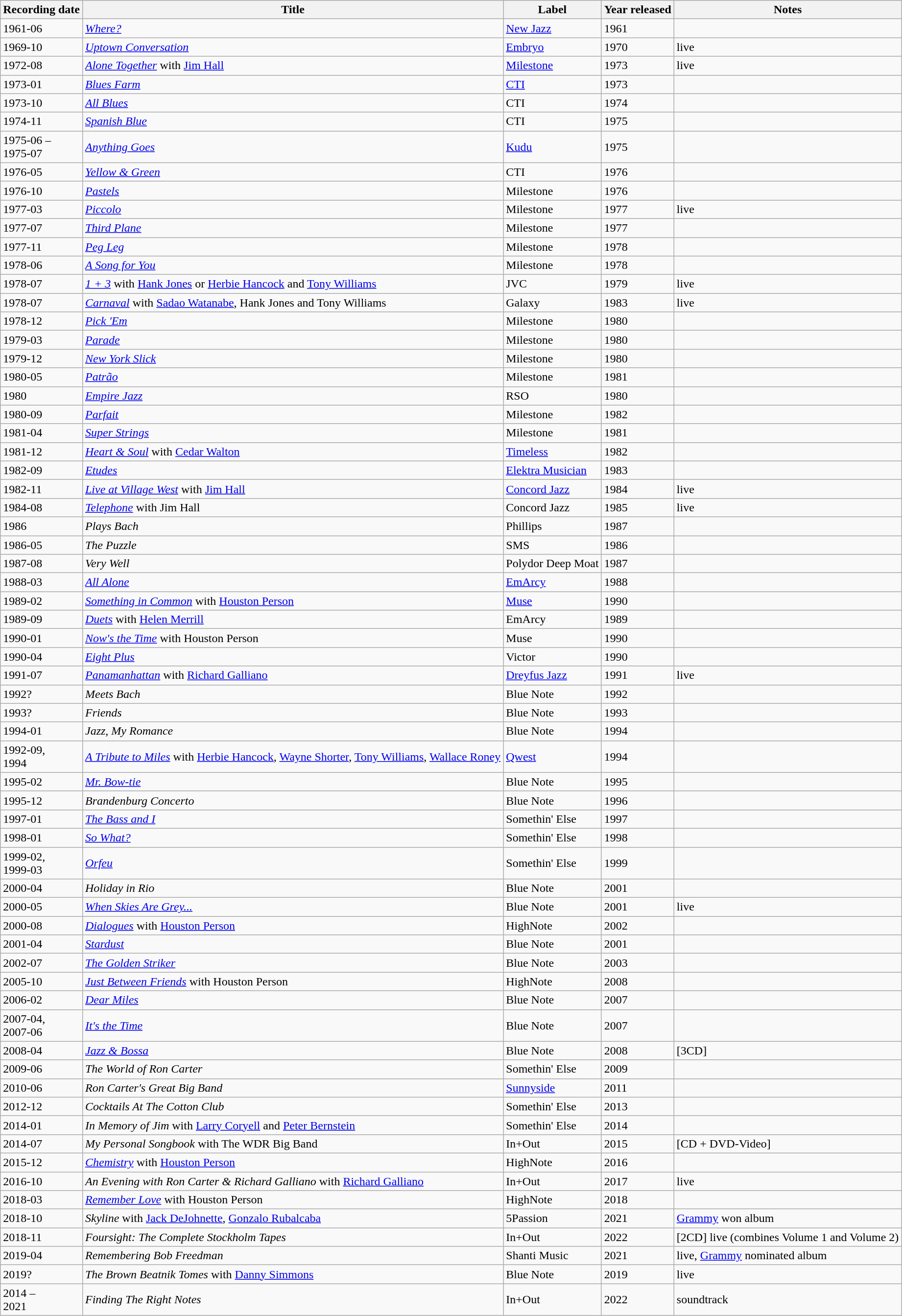<table class="wikitable sortable">
<tr>
<th>Recording date</th>
<th>Title<br></th>
<th>Label</th>
<th>Year released</th>
<th>Notes</th>
</tr>
<tr>
<td>1961-06</td>
<td><em><a href='#'>Where?</a></em></td>
<td><a href='#'>New Jazz</a></td>
<td>1961</td>
<td></td>
</tr>
<tr>
<td>1969-10</td>
<td><em><a href='#'>Uptown Conversation</a></em></td>
<td><a href='#'>Embryo</a></td>
<td>1970</td>
<td>live</td>
</tr>
<tr>
<td>1972-08</td>
<td><em><a href='#'>Alone Together</a></em> with <a href='#'>Jim Hall</a></td>
<td><a href='#'>Milestone</a></td>
<td>1973</td>
<td>live</td>
</tr>
<tr>
<td>1973-01</td>
<td><em><a href='#'>Blues Farm</a></em></td>
<td><a href='#'>CTI</a></td>
<td>1973</td>
<td></td>
</tr>
<tr>
<td>1973-10</td>
<td><em><a href='#'>All Blues</a></em></td>
<td>CTI</td>
<td>1974</td>
<td></td>
</tr>
<tr>
<td>1974-11</td>
<td><em><a href='#'>Spanish Blue</a></em></td>
<td>CTI</td>
<td>1975</td>
<td></td>
</tr>
<tr>
<td>1975-06 –<br>1975-07</td>
<td><em><a href='#'>Anything Goes</a></em></td>
<td><a href='#'>Kudu</a></td>
<td>1975</td>
<td></td>
</tr>
<tr>
<td>1976-05</td>
<td><em><a href='#'>Yellow & Green</a></em></td>
<td>CTI</td>
<td>1976</td>
<td></td>
</tr>
<tr>
<td>1976-10</td>
<td><em><a href='#'>Pastels</a></em></td>
<td>Milestone</td>
<td>1976</td>
<td></td>
</tr>
<tr>
<td>1977-03</td>
<td><em><a href='#'>Piccolo</a></em></td>
<td>Milestone</td>
<td>1977</td>
<td>live</td>
</tr>
<tr>
<td>1977-07</td>
<td><em><a href='#'>Third Plane</a></em></td>
<td>Milestone</td>
<td>1977</td>
<td></td>
</tr>
<tr>
<td>1977-11</td>
<td><em><a href='#'>Peg Leg</a></em></td>
<td>Milestone</td>
<td>1978</td>
<td></td>
</tr>
<tr>
<td>1978-06</td>
<td><em><a href='#'>A Song for You</a></em></td>
<td>Milestone</td>
<td>1978</td>
<td></td>
</tr>
<tr>
<td>1978-07</td>
<td><em><a href='#'>1 + 3</a></em> with <a href='#'>Hank Jones</a> or <a href='#'>Herbie Hancock</a> and <a href='#'>Tony Williams</a></td>
<td>JVC</td>
<td>1979</td>
<td>live</td>
</tr>
<tr>
<td>1978-07</td>
<td><em><a href='#'>Carnaval</a></em> with <a href='#'>Sadao Watanabe</a>, Hank Jones and Tony Williams</td>
<td>Galaxy</td>
<td>1983</td>
<td>live</td>
</tr>
<tr>
<td>1978-12</td>
<td><em><a href='#'>Pick 'Em</a></em></td>
<td>Milestone</td>
<td>1980</td>
<td></td>
</tr>
<tr>
<td>1979-03</td>
<td><em><a href='#'>Parade</a></em></td>
<td>Milestone</td>
<td>1980</td>
<td></td>
</tr>
<tr>
<td>1979-12</td>
<td><em><a href='#'>New York Slick</a></em></td>
<td>Milestone</td>
<td>1980</td>
<td></td>
</tr>
<tr>
<td>1980-05</td>
<td><em><a href='#'>Patrão</a></em></td>
<td>Milestone</td>
<td>1981</td>
<td></td>
</tr>
<tr>
<td>1980</td>
<td><em><a href='#'>Empire Jazz</a></em></td>
<td>RSO</td>
<td>1980</td>
<td></td>
</tr>
<tr>
<td>1980-09</td>
<td><em><a href='#'>Parfait</a></em></td>
<td>Milestone</td>
<td>1982</td>
<td></td>
</tr>
<tr>
<td>1981-04</td>
<td><em><a href='#'>Super Strings</a></em></td>
<td>Milestone</td>
<td>1981</td>
<td></td>
</tr>
<tr>
<td>1981-12</td>
<td><em><a href='#'>Heart & Soul</a></em> with <a href='#'>Cedar Walton</a></td>
<td><a href='#'>Timeless</a></td>
<td>1982</td>
<td></td>
</tr>
<tr>
<td>1982-09</td>
<td><em><a href='#'>Etudes</a></em></td>
<td><a href='#'>Elektra Musician</a></td>
<td>1983</td>
<td></td>
</tr>
<tr>
<td>1982-11</td>
<td><em><a href='#'>Live at Village West</a></em>  with <a href='#'>Jim Hall</a></td>
<td><a href='#'>Concord Jazz</a></td>
<td>1984</td>
<td>live</td>
</tr>
<tr>
<td>1984-08</td>
<td><em><a href='#'>Telephone</a></em> with Jim Hall</td>
<td>Concord Jazz</td>
<td>1985</td>
<td>live</td>
</tr>
<tr>
<td>1986</td>
<td><em>Plays Bach</em></td>
<td>Phillips</td>
<td>1987</td>
<td></td>
</tr>
<tr>
<td>1986-05</td>
<td><em>The Puzzle</em></td>
<td>SMS</td>
<td>1986</td>
<td></td>
</tr>
<tr>
<td>1987-08</td>
<td><em>Very Well</em></td>
<td>Polydor Deep Moat</td>
<td>1987</td>
<td></td>
</tr>
<tr>
<td>1988-03</td>
<td><em><a href='#'>All Alone</a></em></td>
<td><a href='#'>EmArcy</a></td>
<td>1988</td>
<td></td>
</tr>
<tr>
<td>1989-02</td>
<td><em><a href='#'>Something in Common</a></em> with <a href='#'>Houston Person</a></td>
<td><a href='#'>Muse</a></td>
<td>1990</td>
<td></td>
</tr>
<tr>
<td>1989-09</td>
<td><em><a href='#'>Duets</a></em> with <a href='#'>Helen Merrill</a></td>
<td>EmArcy</td>
<td>1989</td>
<td></td>
</tr>
<tr>
<td>1990-01</td>
<td><em><a href='#'>Now's the Time</a></em> with Houston Person</td>
<td>Muse</td>
<td>1990</td>
<td></td>
</tr>
<tr>
<td>1990-04</td>
<td><em><a href='#'>Eight Plus</a></em></td>
<td>Victor</td>
<td>1990</td>
<td></td>
</tr>
<tr>
<td>1991-07</td>
<td><em><a href='#'>Panamanhattan</a></em> with <a href='#'>Richard Galliano</a></td>
<td><a href='#'>Dreyfus Jazz</a></td>
<td>1991</td>
<td>live</td>
</tr>
<tr>
<td>1992?</td>
<td><em>Meets Bach</em></td>
<td>Blue Note</td>
<td>1992</td>
<td></td>
</tr>
<tr>
<td>1993?</td>
<td><em>Friends</em></td>
<td>Blue Note</td>
<td>1993</td>
<td></td>
</tr>
<tr>
<td>1994-01</td>
<td><em>Jazz, My Romance</em></td>
<td>Blue Note</td>
<td>1994</td>
<td></td>
</tr>
<tr>
<td>1992-09, <br>1994</td>
<td><em><a href='#'>A Tribute to Miles</a></em> with <a href='#'>Herbie Hancock</a>, <a href='#'>Wayne Shorter</a>, <a href='#'>Tony Williams</a>, <a href='#'>Wallace Roney</a></td>
<td><a href='#'>Qwest</a></td>
<td>1994</td>
<td></td>
</tr>
<tr>
<td>1995-02</td>
<td><em><a href='#'>Mr. Bow-tie</a></em></td>
<td>Blue Note</td>
<td>1995</td>
<td></td>
</tr>
<tr>
<td>1995-12</td>
<td><em>Brandenburg Concerto</em></td>
<td>Blue Note</td>
<td>1996</td>
<td></td>
</tr>
<tr>
<td>1997-01</td>
<td><em><a href='#'>The Bass and I</a></em></td>
<td>Somethin' Else</td>
<td>1997</td>
<td></td>
</tr>
<tr>
<td>1998-01</td>
<td><em><a href='#'>So What?</a></em></td>
<td>Somethin' Else</td>
<td>1998</td>
<td></td>
</tr>
<tr>
<td>1999-02, <br>1999-03</td>
<td><em><a href='#'>Orfeu</a></em></td>
<td>Somethin' Else</td>
<td>1999</td>
<td></td>
</tr>
<tr>
<td>2000-04</td>
<td><em>Holiday in Rio</em></td>
<td>Blue Note</td>
<td>2001</td>
<td></td>
</tr>
<tr>
<td>2000-05</td>
<td><em><a href='#'>When Skies Are Grey...</a></em></td>
<td>Blue Note</td>
<td>2001</td>
<td>live</td>
</tr>
<tr>
<td>2000-08</td>
<td><em><a href='#'>Dialogues</a></em> with <a href='#'>Houston Person</a></td>
<td>HighNote</td>
<td>2002</td>
<td></td>
</tr>
<tr>
<td>2001-04</td>
<td><em><a href='#'>Stardust</a></em></td>
<td>Blue Note</td>
<td>2001</td>
<td></td>
</tr>
<tr>
<td>2002-07</td>
<td><em><a href='#'>The Golden Striker</a></em></td>
<td>Blue Note</td>
<td>2003</td>
<td></td>
</tr>
<tr>
<td>2005-10</td>
<td><em><a href='#'>Just Between Friends</a></em> with Houston Person</td>
<td>HighNote</td>
<td>2008</td>
<td></td>
</tr>
<tr>
<td>2006-02</td>
<td><em><a href='#'>Dear Miles</a></em></td>
<td>Blue Note</td>
<td>2007</td>
<td></td>
</tr>
<tr>
<td>2007-04, <br>2007-06</td>
<td><em><a href='#'>It's the Time</a></em></td>
<td>Blue Note</td>
<td>2007</td>
<td></td>
</tr>
<tr>
<td>2008-04</td>
<td><em><a href='#'>Jazz & Bossa</a></em></td>
<td>Blue Note</td>
<td>2008</td>
<td>[3CD]</td>
</tr>
<tr>
<td>2009-06</td>
<td><em>The World of Ron Carter</em></td>
<td>Somethin' Else</td>
<td>2009</td>
<td></td>
</tr>
<tr>
<td>2010-06</td>
<td><em>Ron Carter's Great Big Band</em></td>
<td><a href='#'>Sunnyside</a></td>
<td>2011</td>
<td></td>
</tr>
<tr>
<td>2012-12</td>
<td><em>Cocktails At The Cotton Club</em></td>
<td>Somethin' Else</td>
<td>2013</td>
<td></td>
</tr>
<tr>
<td>2014-01</td>
<td><em>In Memory of Jim</em> with <a href='#'>Larry Coryell</a> and <a href='#'>Peter Bernstein</a></td>
<td>Somethin' Else</td>
<td>2014</td>
<td></td>
</tr>
<tr>
<td>2014-07</td>
<td><em>My Personal Songbook</em> with The WDR Big Band</td>
<td>In+Out</td>
<td>2015</td>
<td>[CD + DVD-Video]</td>
</tr>
<tr>
<td>2015-12</td>
<td><em><a href='#'>Chemistry</a></em> with <a href='#'>Houston Person</a></td>
<td>HighNote</td>
<td>2016</td>
<td></td>
</tr>
<tr>
<td>2016-10</td>
<td><em>An Evening with Ron Carter & Richard Galliano</em> with <a href='#'>Richard Galliano</a></td>
<td>In+Out</td>
<td>2017</td>
<td>live</td>
</tr>
<tr>
<td>2018-03</td>
<td><em><a href='#'>Remember Love</a></em> with Houston Person</td>
<td>HighNote</td>
<td>2018</td>
<td></td>
</tr>
<tr>
<td>2018-10</td>
<td><em>Skyline</em> with <a href='#'>Jack DeJohnette</a>, <a href='#'>Gonzalo Rubalcaba</a></td>
<td>5Passion</td>
<td>2021</td>
<td><a href='#'>Grammy</a> won album</td>
</tr>
<tr>
<td>2018-11</td>
<td><em>Foursight: The Complete Stockholm Tapes</em></td>
<td>In+Out</td>
<td>2022</td>
<td>[2CD] live (combines Volume 1 and Volume 2)</td>
</tr>
<tr>
<td>2019-04</td>
<td><em>Remembering Bob Freedman</em></td>
<td>Shanti Music</td>
<td>2021</td>
<td>live, <a href='#'>Grammy</a> nominated album</td>
</tr>
<tr>
<td>2019?</td>
<td><em>The Brown Beatnik Tomes</em> with <a href='#'>Danny Simmons</a></td>
<td>Blue Note</td>
<td>2019</td>
<td>live</td>
</tr>
<tr>
<td>2014 –<br>2021</td>
<td><em>Finding The Right Notes</em></td>
<td>In+Out</td>
<td>2022</td>
<td>soundtrack</td>
</tr>
</table>
